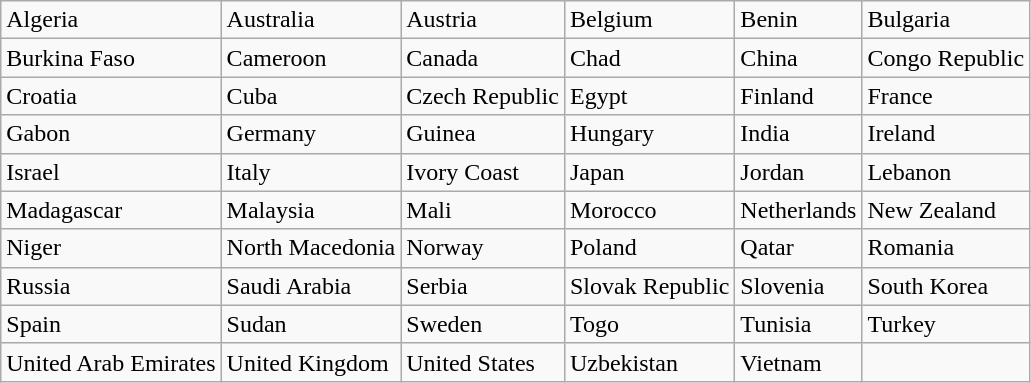<table class="wikitable">
<tr>
<td>Algeria</td>
<td>Australia</td>
<td>Austria</td>
<td>Belgium</td>
<td>Benin</td>
<td>Bulgaria</td>
</tr>
<tr>
<td>Burkina Faso</td>
<td>Cameroon</td>
<td>Canada</td>
<td>Chad</td>
<td>China</td>
<td>Congo Republic</td>
</tr>
<tr>
<td>Croatia</td>
<td>Cuba</td>
<td>Czech Republic</td>
<td>Egypt</td>
<td>Finland</td>
<td>France</td>
</tr>
<tr>
<td>Gabon</td>
<td>Germany</td>
<td>Guinea</td>
<td>Hungary</td>
<td>India</td>
<td>Ireland</td>
</tr>
<tr>
<td>Israel</td>
<td>Italy</td>
<td>Ivory Coast</td>
<td>Japan</td>
<td>Jordan</td>
<td>Lebanon</td>
</tr>
<tr>
<td>Madagascar</td>
<td>Malaysia</td>
<td>Mali</td>
<td>Morocco</td>
<td>Netherlands</td>
<td>New Zealand</td>
</tr>
<tr>
<td>Niger</td>
<td>North Macedonia</td>
<td>Norway</td>
<td>Poland</td>
<td>Qatar</td>
<td>Romania</td>
</tr>
<tr>
<td>Russia</td>
<td>Saudi Arabia</td>
<td>Serbia</td>
<td>Slovak Republic</td>
<td>Slovenia</td>
<td>South Korea</td>
</tr>
<tr>
<td>Spain</td>
<td>Sudan</td>
<td>Sweden</td>
<td>Togo</td>
<td>Tunisia</td>
<td>Turkey</td>
</tr>
<tr>
<td>United Arab Emirates</td>
<td>United Kingdom</td>
<td>United States</td>
<td>Uzbekistan</td>
<td>Vietnam</td>
<td></td>
</tr>
</table>
